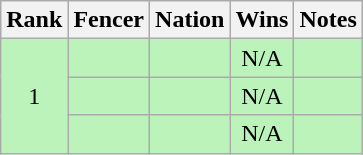<table class="wikitable sortable" style="text-align:center">
<tr>
<th>Rank</th>
<th>Fencer</th>
<th>Nation</th>
<th>Wins</th>
<th>Notes</th>
</tr>
<tr bgcolor=bbf3bb>
<td rowspan=3>1</td>
<td align=left></td>
<td align=left></td>
<td>N/A</td>
<td></td>
</tr>
<tr bgcolor=bbf3bb>
<td align=left></td>
<td align=left></td>
<td>N/A</td>
<td></td>
</tr>
<tr bgcolor=bbf3bb>
<td align=left></td>
<td align=left></td>
<td>N/A</td>
<td></td>
</tr>
</table>
